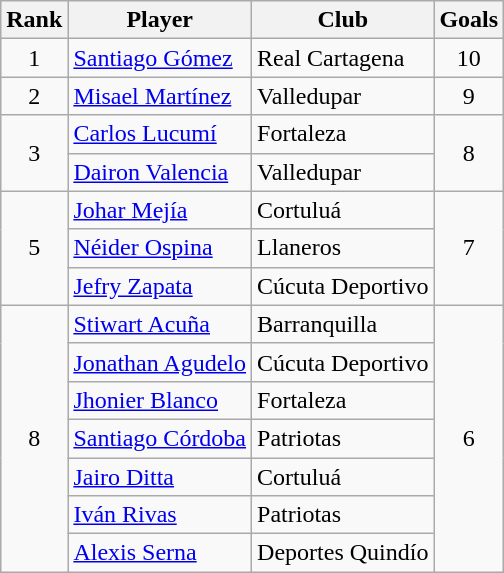<table class="wikitable" border="1">
<tr>
<th>Rank</th>
<th>Player</th>
<th>Club</th>
<th>Goals</th>
</tr>
<tr>
<td align=center>1</td>
<td> <a href='#'>Santiago Gómez</a></td>
<td>Real Cartagena</td>
<td align=center>10</td>
</tr>
<tr>
<td align=center>2</td>
<td> <a href='#'>Misael Martínez</a></td>
<td>Valledupar</td>
<td align=center>9</td>
</tr>
<tr>
<td rowspan=2 align=center>3</td>
<td> <a href='#'>Carlos Lucumí</a></td>
<td>Fortaleza</td>
<td rowspan=2 align=center>8</td>
</tr>
<tr>
<td> <a href='#'>Dairon Valencia</a></td>
<td>Valledupar</td>
</tr>
<tr>
<td rowspan=3 align=center>5</td>
<td> <a href='#'>Johar Mejía</a></td>
<td>Cortuluá</td>
<td rowspan=3 align=center>7</td>
</tr>
<tr>
<td> <a href='#'>Néider Ospina</a></td>
<td>Llaneros</td>
</tr>
<tr>
<td> <a href='#'>Jefry Zapata</a></td>
<td>Cúcuta Deportivo</td>
</tr>
<tr>
<td rowspan=7 align=center>8</td>
<td> <a href='#'>Stiwart Acuña</a></td>
<td>Barranquilla</td>
<td rowspan=7 align=center>6</td>
</tr>
<tr>
<td> <a href='#'>Jonathan Agudelo</a></td>
<td>Cúcuta Deportivo</td>
</tr>
<tr>
<td> <a href='#'>Jhonier Blanco</a></td>
<td>Fortaleza</td>
</tr>
<tr>
<td> <a href='#'>Santiago Córdoba</a></td>
<td>Patriotas</td>
</tr>
<tr>
<td> <a href='#'>Jairo Ditta</a></td>
<td>Cortuluá</td>
</tr>
<tr>
<td> <a href='#'>Iván Rivas</a></td>
<td>Patriotas</td>
</tr>
<tr>
<td> <a href='#'>Alexis Serna</a></td>
<td>Deportes Quindío</td>
</tr>
</table>
